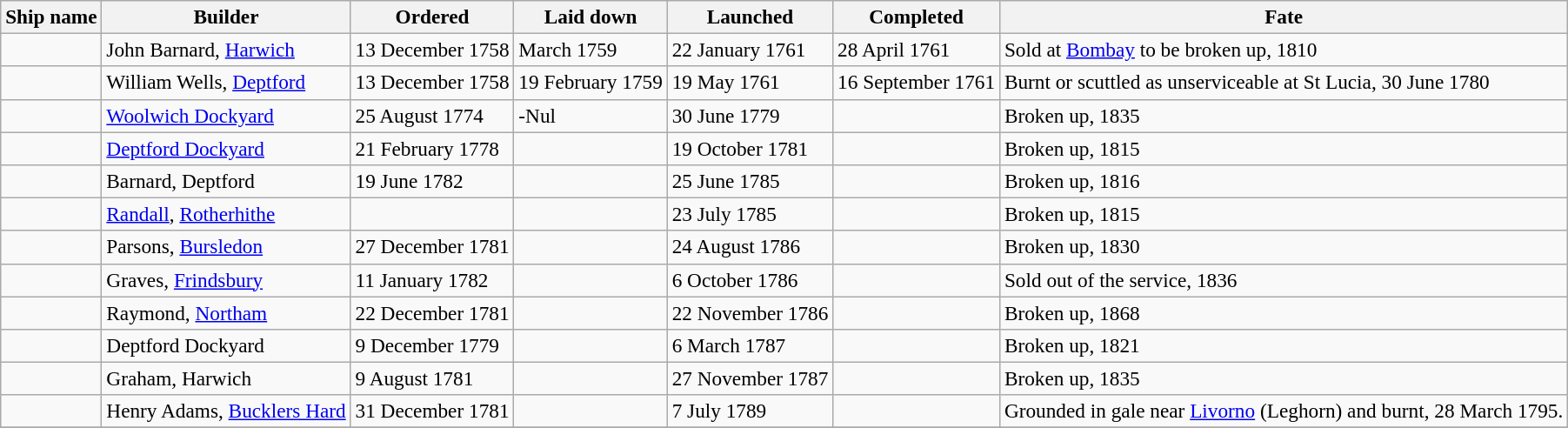<table class="wikitable" style="font-size:97%;">
<tr>
<th>Ship name</th>
<th>Builder</th>
<th>Ordered</th>
<th>Laid down</th>
<th>Launched</th>
<th>Completed</th>
<th>Fate</th>
</tr>
<tr>
<td></td>
<td>John Barnard, <a href='#'>Harwich</a></td>
<td>13 December 1758</td>
<td>March 1759</td>
<td>22 January 1761</td>
<td>28 April 1761</td>
<td>Sold at <a href='#'>Bombay</a> to be broken up, 1810</td>
</tr>
<tr>
<td></td>
<td>William Wells, <a href='#'>Deptford</a></td>
<td>13 December 1758</td>
<td>19 February 1759</td>
<td>19 May 1761</td>
<td>16 September 1761</td>
<td>Burnt or scuttled as unserviceable at St Lucia, 30 June 1780</td>
</tr>
<tr>
<td></td>
<td><a href='#'>Woolwich Dockyard</a></td>
<td>25 August 1774</td>
<td>-Nul</td>
<td>30 June 1779</td>
<td></td>
<td>Broken up, 1835</td>
</tr>
<tr>
<td></td>
<td><a href='#'>Deptford Dockyard</a></td>
<td>21 February 1778</td>
<td></td>
<td>19 October 1781</td>
<td></td>
<td>Broken up, 1815</td>
</tr>
<tr>
<td></td>
<td>Barnard, Deptford</td>
<td>19 June 1782</td>
<td></td>
<td>25 June 1785</td>
<td></td>
<td>Broken up, 1816</td>
</tr>
<tr>
<td></td>
<td><a href='#'>Randall</a>, <a href='#'>Rotherhithe</a></td>
<td></td>
<td></td>
<td>23 July 1785</td>
<td></td>
<td>Broken up, 1815</td>
</tr>
<tr>
<td></td>
<td>Parsons, <a href='#'>Bursledon</a></td>
<td>27 December 1781</td>
<td></td>
<td>24 August 1786</td>
<td></td>
<td>Broken up, 1830</td>
</tr>
<tr>
<td></td>
<td>Graves, <a href='#'>Frindsbury</a></td>
<td>11 January 1782</td>
<td></td>
<td>6 October 1786</td>
<td></td>
<td>Sold out of the service, 1836</td>
</tr>
<tr>
<td></td>
<td>Raymond, <a href='#'>Northam</a></td>
<td>22 December 1781</td>
<td></td>
<td>22 November 1786</td>
<td></td>
<td>Broken up, 1868</td>
</tr>
<tr>
<td></td>
<td>Deptford Dockyard</td>
<td>9 December 1779</td>
<td></td>
<td>6 March 1787</td>
<td></td>
<td>Broken up, 1821</td>
</tr>
<tr>
<td></td>
<td>Graham, Harwich</td>
<td>9 August 1781</td>
<td></td>
<td>27 November 1787</td>
<td></td>
<td>Broken up, 1835</td>
</tr>
<tr>
<td></td>
<td>Henry Adams, <a href='#'>Bucklers Hard</a></td>
<td>31 December 1781</td>
<td></td>
<td>7 July 1789</td>
<td></td>
<td>Grounded in gale near <a href='#'>Livorno</a> (Leghorn) and burnt, 28 March 1795.</td>
</tr>
<tr>
</tr>
</table>
